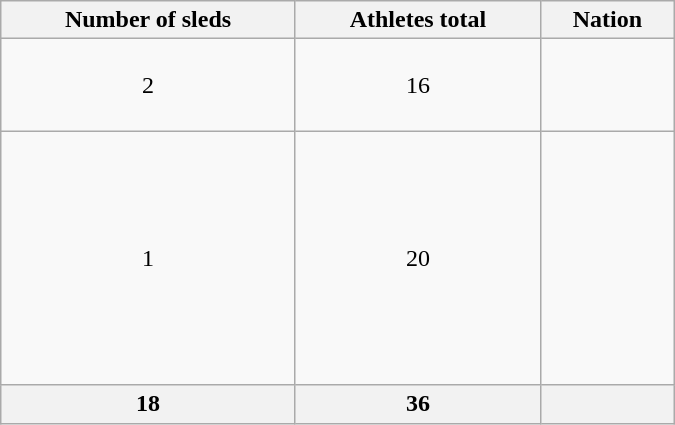<table class="wikitable" width=450>
<tr>
<th>Number of sleds</th>
<th>Athletes total</th>
<th>Nation</th>
</tr>
<tr>
<td align=center>2</td>
<td align=center>16</td>
<td><br><br><br></td>
</tr>
<tr>
<td align=center>1</td>
<td align=center>20</td>
<td><br><br><br><br><br><br><br><br><br></td>
</tr>
<tr>
<th>18</th>
<th>36</th>
<th></th>
</tr>
</table>
